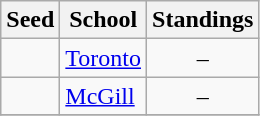<table class="wikitable">
<tr>
<th>Seed</th>
<th>School</th>
<th>Standings</th>
</tr>
<tr>
<td></td>
<td><a href='#'>Toronto</a></td>
<td align=center>–</td>
</tr>
<tr>
<td></td>
<td><a href='#'>McGill</a></td>
<td align=center>–</td>
</tr>
<tr>
</tr>
</table>
